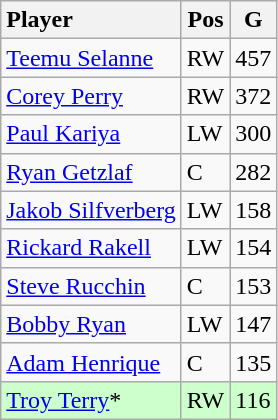<table class="wikitable">
<tr>
<th style="text-align:left;">Player</th>
<th>Pos</th>
<th>G</th>
</tr>
<tr>
<td style="text-align:left;"><a href='#'>Teemu Selanne</a></td>
<td>RW</td>
<td>457</td>
</tr>
<tr>
<td style="text-align:left;"><a href='#'>Corey Perry</a></td>
<td>RW</td>
<td>372</td>
</tr>
<tr>
<td style="text-align:left;"><a href='#'>Paul Kariya</a></td>
<td>LW</td>
<td>300</td>
</tr>
<tr>
<td style="text-align:left;"><a href='#'>Ryan Getzlaf</a></td>
<td>C</td>
<td>282</td>
</tr>
<tr>
<td style="text-align:left;"><a href='#'>Jakob Silfverberg</a></td>
<td>LW</td>
<td>158</td>
</tr>
<tr>
<td style="text-align:left;"><a href='#'>Rickard Rakell</a></td>
<td>LW</td>
<td>154</td>
</tr>
<tr>
<td style="text-align:left;"><a href='#'>Steve Rucchin</a></td>
<td>C</td>
<td>153</td>
</tr>
<tr>
<td style="text-align:left;"><a href='#'>Bobby Ryan</a></td>
<td>LW</td>
<td>147</td>
</tr>
<tr>
<td style="text-align:left;"><a href='#'>Adam Henrique</a></td>
<td>C</td>
<td>135</td>
</tr>
<tr style="background:#cfc;">
<td style="text-align:left;"><a href='#'>Troy Terry</a>*</td>
<td>RW</td>
<td>116</td>
</tr>
</table>
